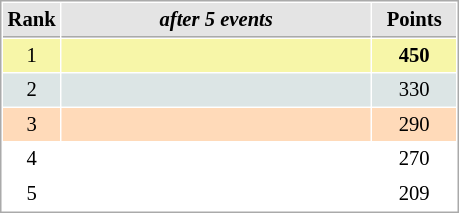<table cellspacing="1" cellpadding="3" style="border:1px solid #AAAAAA;font-size:86%">
<tr style="background-color: #E4E4E4;">
<th style="border-bottom:1px solid #AAAAAA; width: 10px;">Rank</th>
<th style="border-bottom:1px solid #AAAAAA; width: 200px;"><em>after 5 events</em></th>
<th style="border-bottom:1px solid #AAAAAA; width: 50px;">Points</th>
</tr>
<tr style="background:#f7f6a8;">
<td align=center>1</td>
<td><strong></strong></td>
<td align=center><strong>450</strong></td>
</tr>
<tr style="background:#dce5e5;">
<td align=center>2</td>
<td></td>
<td align=center>330</td>
</tr>
<tr style="background:#ffdab9;">
<td align=center>3</td>
<td></td>
<td align=center>290</td>
</tr>
<tr>
<td align=center>4</td>
<td></td>
<td align=center>270</td>
</tr>
<tr>
<td align=center>5</td>
<td></td>
<td align=center>209</td>
</tr>
</table>
